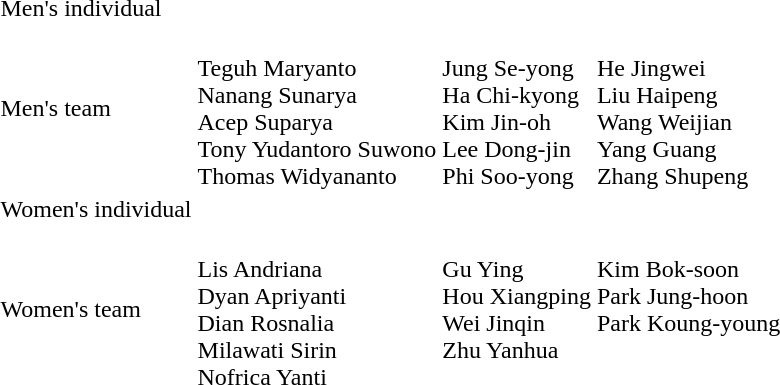<table>
<tr>
<td>Men's individual</td>
<td></td>
<td></td>
<td></td>
</tr>
<tr>
<td>Men's team</td>
<td><br>Teguh Maryanto<br>Nanang Sunarya<br>Acep Suparya<br>Tony Yudantoro Suwono<br>Thomas Widyananto</td>
<td><br>Jung Se-yong<br>Ha Chi-kyong<br>Kim Jin-oh<br>Lee Dong-jin<br>Phi Soo-yong</td>
<td><br>He Jingwei<br>Liu Haipeng<br>Wang Weijian<br>Yang Guang<br>Zhang Shupeng</td>
</tr>
<tr>
<td>Women's individual</td>
<td></td>
<td></td>
<td></td>
</tr>
<tr>
<td>Women's team</td>
<td><br>Lis Andriana<br>Dyan Apriyanti<br>Dian Rosnalia<br>Milawati Sirin<br>Nofrica Yanti</td>
<td valign=top><br>Gu Ying<br>Hou Xiangping<br>Wei Jinqin<br>Zhu Yanhua</td>
<td valign=top><br>Kim Bok-soon<br>Park Jung-hoon<br>Park Koung-young</td>
</tr>
</table>
